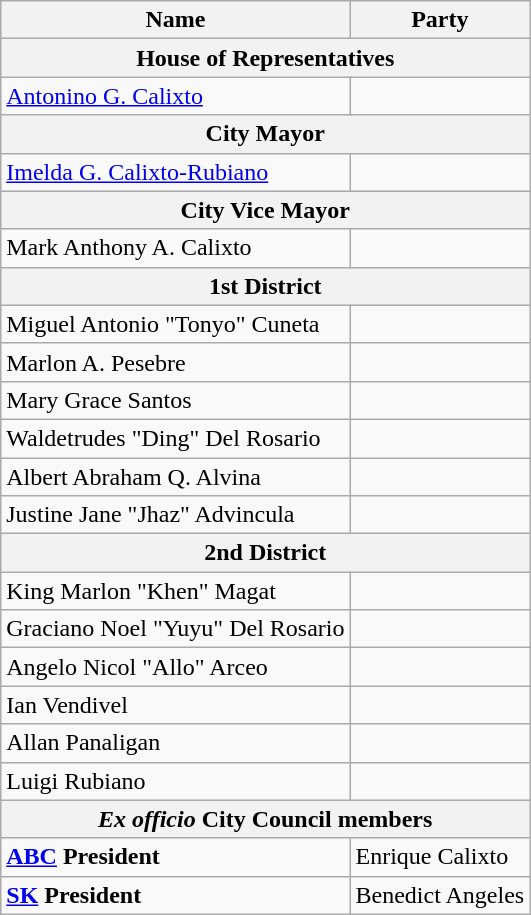<table class=wikitable>
<tr>
<th>Name</th>
<th colspan=2>Party</th>
</tr>
<tr>
<th colspan=3>House of Representatives</th>
</tr>
<tr>
<td><a href='#'>Antonino G. Calixto</a></td>
<td></td>
</tr>
<tr>
<th colspan=3>City Mayor</th>
</tr>
<tr>
<td><a href='#'>Imelda G. Calixto-Rubiano</a></td>
<td></td>
</tr>
<tr>
<th colspan=3>City Vice Mayor</th>
</tr>
<tr>
<td>Mark Anthony A. Calixto</td>
<td></td>
</tr>
<tr>
<th colspan=3>1st District</th>
</tr>
<tr>
<td>Miguel Antonio "Tonyo" Cuneta</td>
<td></td>
</tr>
<tr>
<td>Marlon A. Pesebre</td>
<td></td>
</tr>
<tr>
<td>Mary Grace Santos</td>
<td></td>
</tr>
<tr>
<td>Waldetrudes "Ding" Del Rosario</td>
<td></td>
</tr>
<tr>
<td>Albert Abraham Q. Alvina</td>
<td></td>
</tr>
<tr>
<td>Justine Jane "Jhaz" Advincula</td>
<td></td>
</tr>
<tr>
<th colspan=3>2nd District</th>
</tr>
<tr>
<td>King Marlon "Khen" Magat</td>
<td></td>
</tr>
<tr>
<td>Graciano Noel "Yuyu" Del Rosario</td>
<td></td>
</tr>
<tr>
<td>Angelo Nicol "Allo" Arceo</td>
<td></td>
</tr>
<tr>
<td>Ian Vendivel</td>
<td></td>
</tr>
<tr>
<td>Allan Panaligan</td>
<td></td>
</tr>
<tr>
<td>Luigi Rubiano</td>
<td></td>
</tr>
<tr>
<th colspan=4><em>Ex officio</em> City Council members</th>
</tr>
<tr>
<td><strong><a href='#'>ABC</a> President</strong></td>
<td colspan=3>Enrique Calixto<br></td>
</tr>
<tr>
<td><strong><a href='#'>SK</a> President</strong></td>
<td colspan=3>Benedict Angeles<br></td>
</tr>
</table>
